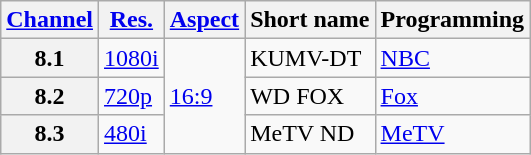<table class="wikitable">
<tr>
<th scope = "col"><a href='#'>Channel</a></th>
<th scope = "col"><a href='#'>Res.</a></th>
<th scope = "col"><a href='#'>Aspect</a></th>
<th scope = "col">Short name</th>
<th scope = "col">Programming</th>
</tr>
<tr>
<th scope = "row">8.1</th>
<td><a href='#'>1080i</a></td>
<td rowspan=3><a href='#'>16:9</a></td>
<td>KUMV-DT</td>
<td><a href='#'>NBC</a></td>
</tr>
<tr>
<th scope = "row">8.2</th>
<td><a href='#'>720p</a></td>
<td>WD FOX</td>
<td><a href='#'>Fox</a></td>
</tr>
<tr>
<th scope = "row">8.3</th>
<td><a href='#'>480i</a></td>
<td>MeTV ND</td>
<td><a href='#'>MeTV</a></td>
</tr>
</table>
